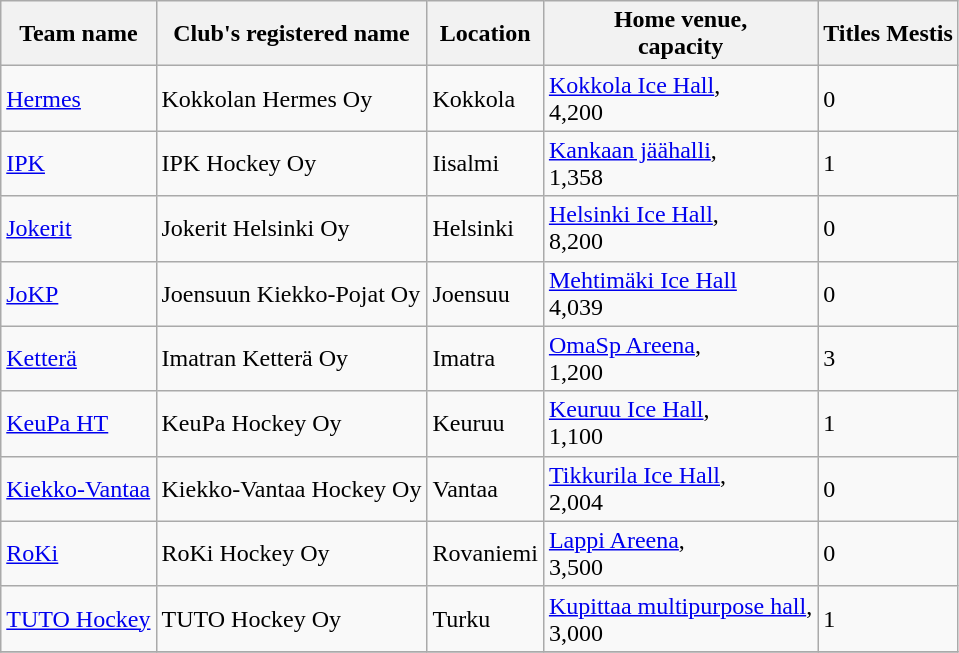<table class="wikitable sortable">
<tr>
<th>Team name</th>
<th>Club's registered name</th>
<th>Location</th>
<th>Home venue,<br>capacity</th>
<th>Titles Mestis</th>
</tr>
<tr>
<td><a href='#'>Hermes</a></td>
<td>Kokkolan Hermes Oy</td>
<td> Kokkola</td>
<td><a href='#'>Kokkola Ice Hall</a>,<br>4,200</td>
<td>0</td>
</tr>
<tr>
<td><a href='#'>IPK</a></td>
<td>IPK Hockey Oy</td>
<td> Iisalmi</td>
<td><a href='#'>Kankaan jäähalli</a>,<br>1,358</td>
<td>1</td>
</tr>
<tr>
<td><a href='#'>Jokerit</a></td>
<td>Jokerit Helsinki Oy</td>
<td> Helsinki</td>
<td><a href='#'>Helsinki Ice Hall</a>,<br>8,200</td>
<td>0</td>
</tr>
<tr>
<td><a href='#'>JoKP</a></td>
<td>Joensuun Kiekko-Pojat Oy</td>
<td> Joensuu</td>
<td><a href='#'>Mehtimäki Ice Hall</a><br>4,039</td>
<td>0</td>
</tr>
<tr>
<td><a href='#'>Ketterä</a></td>
<td>Imatran Ketterä Oy</td>
<td> Imatra</td>
<td><a href='#'>OmaSp Areena</a>,<br>1,200</td>
<td>3</td>
</tr>
<tr>
<td><a href='#'>KeuPa HT</a></td>
<td>KeuPa Hockey Oy</td>
<td> Keuruu</td>
<td><a href='#'>Keuruu Ice Hall</a>,<br>1,100</td>
<td>1</td>
</tr>
<tr>
<td><a href='#'>Kiekko-Vantaa</a></td>
<td>Kiekko-Vantaa Hockey Oy</td>
<td> Vantaa</td>
<td><a href='#'>Tikkurila Ice Hall</a>,<br>2,004</td>
<td>0</td>
</tr>
<tr>
<td><a href='#'>RoKi</a></td>
<td>RoKi Hockey Oy</td>
<td> Rovaniemi</td>
<td><a href='#'>Lappi Areena</a>,<br>3,500</td>
<td>0</td>
</tr>
<tr>
<td><a href='#'>TUTO Hockey</a></td>
<td>TUTO Hockey Oy</td>
<td> Turku</td>
<td><a href='#'>Kupittaa multipurpose hall</a>,<br>3,000</td>
<td>1</td>
</tr>
<tr>
</tr>
</table>
